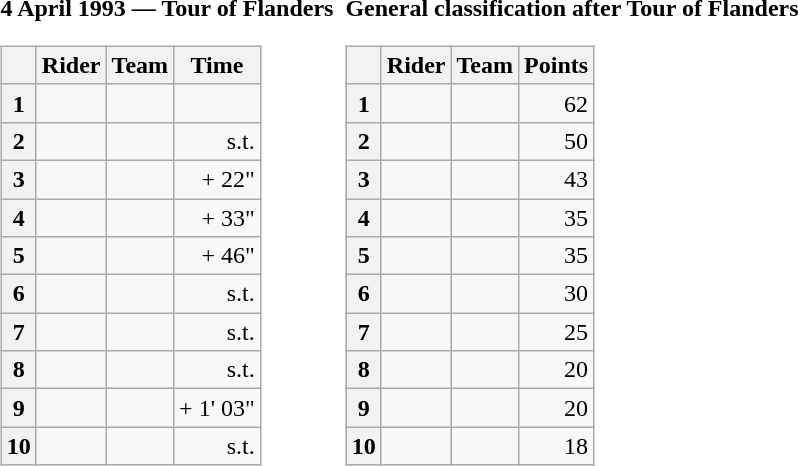<table>
<tr>
<td><strong>4 April 1993 — Tour of Flanders </strong><br><table class="wikitable">
<tr>
<th></th>
<th>Rider</th>
<th>Team</th>
<th>Time</th>
</tr>
<tr>
<th>1</th>
<td></td>
<td></td>
<td align="right"></td>
</tr>
<tr>
<th>2</th>
<td></td>
<td></td>
<td align="right">s.t.</td>
</tr>
<tr>
<th>3</th>
<td></td>
<td></td>
<td align="right">+ 22"</td>
</tr>
<tr>
<th>4</th>
<td></td>
<td></td>
<td align="right">+ 33"</td>
</tr>
<tr>
<th>5</th>
<td></td>
<td></td>
<td align="right">+ 46"</td>
</tr>
<tr>
<th>6</th>
<td></td>
<td></td>
<td align="right">s.t.</td>
</tr>
<tr>
<th>7</th>
<td></td>
<td></td>
<td align="right">s.t.</td>
</tr>
<tr>
<th>8</th>
<td> </td>
<td></td>
<td align="right">s.t.</td>
</tr>
<tr>
<th>9</th>
<td></td>
<td></td>
<td align="right">+ 1' 03"</td>
</tr>
<tr>
<th>10</th>
<td></td>
<td></td>
<td align="right">s.t.</td>
</tr>
</table>
</td>
<td></td>
<td><strong>General classification after Tour of Flanders</strong><br><table class="wikitable">
<tr>
<th></th>
<th>Rider</th>
<th>Team</th>
<th>Points</th>
</tr>
<tr>
<th>1</th>
<td> </td>
<td></td>
<td align="right">62</td>
</tr>
<tr>
<th>2</th>
<td></td>
<td></td>
<td align="right">50</td>
</tr>
<tr>
<th>3</th>
<td></td>
<td></td>
<td align="right">43</td>
</tr>
<tr>
<th>4</th>
<td></td>
<td></td>
<td align="right">35</td>
</tr>
<tr>
<th>5</th>
<td></td>
<td></td>
<td align="right">35</td>
</tr>
<tr>
<th>6</th>
<td></td>
<td></td>
<td align="right">30</td>
</tr>
<tr>
<th>7</th>
<td></td>
<td></td>
<td align="right">25</td>
</tr>
<tr>
<th>8</th>
<td></td>
<td></td>
<td align="right">20</td>
</tr>
<tr>
<th>9</th>
<td></td>
<td></td>
<td align="right">20</td>
</tr>
<tr>
<th>10</th>
<td></td>
<td></td>
<td align="right">18</td>
</tr>
</table>
</td>
</tr>
</table>
